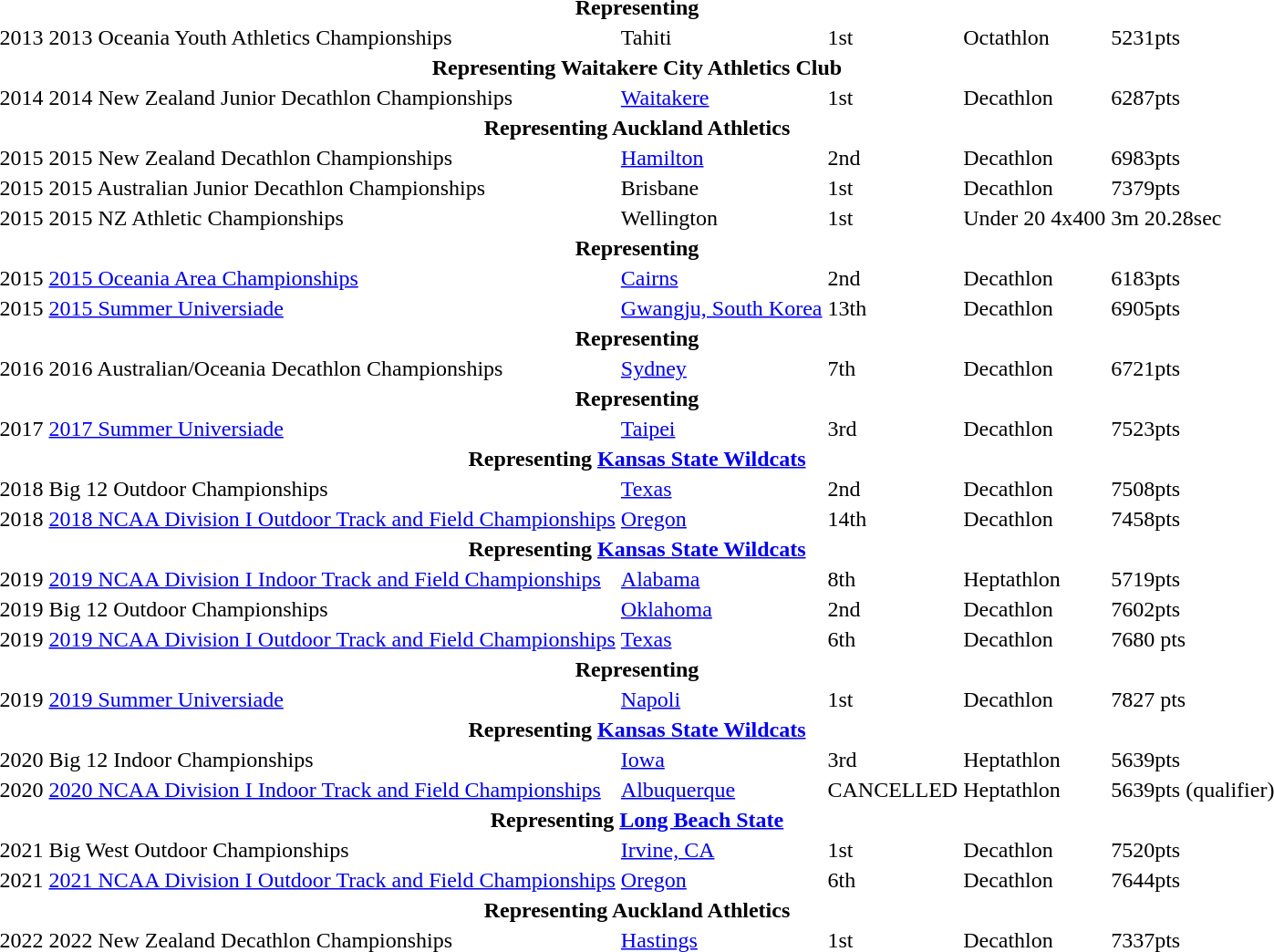<table>
<tr>
<th colspan="6">Representing </th>
</tr>
<tr>
<td>2013</td>
<td>2013 Oceania Youth Athletics Championships</td>
<td>Tahiti</td>
<td>1st</td>
<td>Octathlon</td>
<td>5231pts</td>
</tr>
<tr>
<th colspan="6">Representing Waitakere City Athletics Club</th>
</tr>
<tr>
<td>2014</td>
<td>2014 New Zealand Junior Decathlon Championships</td>
<td><a href='#'>Waitakere</a></td>
<td>1st</td>
<td>Decathlon</td>
<td>6287pts</td>
</tr>
<tr>
<th colspan="6">Representing Auckland Athletics</th>
</tr>
<tr>
<td>2015</td>
<td>2015 New Zealand Decathlon Championships</td>
<td><a href='#'>Hamilton</a></td>
<td>2nd</td>
<td>Decathlon</td>
<td>6983pts</td>
</tr>
<tr>
<td>2015</td>
<td>2015 Australian Junior Decathlon Championships</td>
<td>Brisbane</td>
<td>1st</td>
<td>Decathlon</td>
<td>7379pts</td>
</tr>
<tr>
<td>2015</td>
<td>2015 NZ Athletic Championships</td>
<td>Wellington</td>
<td>1st</td>
<td>Under 20 4x400</td>
<td>3m 20.28sec</td>
</tr>
<tr>
<th colspan="6">Representing </th>
</tr>
<tr>
<td>2015</td>
<td><a href='#'>2015 Oceania Area Championships</a></td>
<td><a href='#'>Cairns</a></td>
<td>2nd</td>
<td>Decathlon</td>
<td>6183pts</td>
</tr>
<tr>
<td>2015</td>
<td><a href='#'>2015 Summer Universiade</a></td>
<td><a href='#'>Gwangju, South Korea</a></td>
<td>13th</td>
<td>Decathlon</td>
<td>6905pts</td>
</tr>
<tr>
<th colspan="6">Representing </th>
</tr>
<tr>
<td>2016</td>
<td>2016 Australian/Oceania Decathlon Championships</td>
<td><a href='#'>Sydney</a></td>
<td>7th</td>
<td>Decathlon</td>
<td>6721pts</td>
</tr>
<tr>
<th colspan="6">Representing </th>
</tr>
<tr>
<td>2017</td>
<td><a href='#'>2017 Summer Universiade</a></td>
<td><a href='#'>Taipei</a></td>
<td>3rd</td>
<td>Decathlon</td>
<td>7523pts</td>
</tr>
<tr>
<th colspan="6">Representing <a href='#'>Kansas State Wildcats</a></th>
</tr>
<tr>
<td>2018</td>
<td>Big 12 Outdoor Championships</td>
<td><a href='#'>Texas</a></td>
<td>2nd</td>
<td>Decathlon</td>
<td>7508pts</td>
</tr>
<tr>
<td>2018</td>
<td><a href='#'>2018 NCAA Division I Outdoor Track and Field Championships</a></td>
<td><a href='#'>Oregon</a></td>
<td>14th</td>
<td>Decathlon</td>
<td>7458pts</td>
</tr>
<tr>
<th colspan="6">Representing <a href='#'>Kansas State Wildcats</a></th>
</tr>
<tr>
<td>2019</td>
<td><a href='#'>2019 NCAA Division I Indoor Track and Field Championships</a></td>
<td><a href='#'>Alabama</a></td>
<td>8th</td>
<td>Heptathlon</td>
<td>5719pts</td>
</tr>
<tr>
<td>2019</td>
<td>Big 12 Outdoor Championships</td>
<td><a href='#'>Oklahoma</a></td>
<td>2nd</td>
<td>Decathlon</td>
<td>7602pts</td>
</tr>
<tr>
<td>2019</td>
<td><a href='#'>2019 NCAA Division I Outdoor Track and Field Championships</a></td>
<td><a href='#'>Texas</a></td>
<td>6th</td>
<td>Decathlon</td>
<td>7680 pts</td>
</tr>
<tr>
<th colspan="6">Representing </th>
</tr>
<tr>
<td>2019</td>
<td><a href='#'>2019 Summer Universiade</a></td>
<td><a href='#'>Napoli</a></td>
<td>1st</td>
<td>Decathlon</td>
<td>7827 pts</td>
</tr>
<tr>
<th colspan="6">Representing <a href='#'>Kansas State Wildcats</a></th>
</tr>
<tr>
<td>2020</td>
<td>Big 12 Indoor Championships</td>
<td><a href='#'>Iowa</a></td>
<td>3rd</td>
<td>Heptathlon</td>
<td>5639pts</td>
</tr>
<tr>
<td>2020</td>
<td><a href='#'>2020 NCAA Division I Indoor Track and Field Championships</a></td>
<td><a href='#'>Albuquerque</a></td>
<td>CANCELLED</td>
<td>Heptathlon</td>
<td>5639pts (qualifier)</td>
</tr>
<tr>
<th colspan="6">Representing <a href='#'>Long Beach State</a></th>
</tr>
<tr>
<td>2021</td>
<td>Big West Outdoor Championships</td>
<td><a href='#'>Irvine, CA</a></td>
<td>1st</td>
<td>Decathlon</td>
<td>7520pts</td>
</tr>
<tr>
<td>2021</td>
<td><a href='#'>2021 NCAA Division I Outdoor Track and Field Championships</a></td>
<td><a href='#'>Oregon</a></td>
<td>6th</td>
<td>Decathlon</td>
<td>7644pts</td>
</tr>
<tr>
<th colspan="6">Representing Auckland Athletics</th>
</tr>
<tr>
<td>2022</td>
<td>2022 New Zealand Decathlon Championships</td>
<td><a href='#'>Hastings</a></td>
<td>1st</td>
<td>Decathlon</td>
<td>7337pts</td>
</tr>
<tr>
</tr>
</table>
